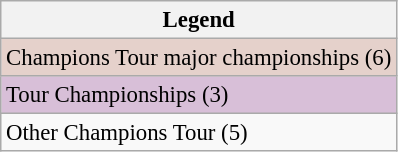<table class="wikitable" style="font-size:95%;">
<tr>
<th>Legend</th>
</tr>
<tr style="background:#e5d1cb;">
<td>Champions Tour major championships (6)</td>
</tr>
<tr style="background:thistle;">
<td>Tour Championships (3)</td>
</tr>
<tr>
<td>Other Champions Tour (5)</td>
</tr>
</table>
